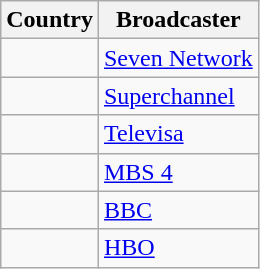<table class="wikitable">
<tr>
<th align=center>Country</th>
<th align=center>Broadcaster</th>
</tr>
<tr>
<td></td>
<td><a href='#'>Seven Network</a></td>
</tr>
<tr>
<td></td>
<td><a href='#'>Superchannel</a></td>
</tr>
<tr>
<td></td>
<td><a href='#'>Televisa</a></td>
</tr>
<tr>
<td></td>
<td><a href='#'>MBS 4</a></td>
</tr>
<tr>
<td></td>
<td><a href='#'>BBC</a></td>
</tr>
<tr>
<td></td>
<td><a href='#'>HBO</a></td>
</tr>
</table>
